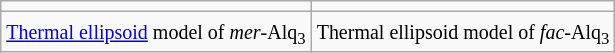<table class="wikitable" style="text-align:center;">
<tr>
<td></td>
<td></td>
</tr>
<tr>
<td><small><a href='#'>Thermal ellipsoid</a> model of <em>mer</em>-Alq<sub>3</sub></small></td>
<td><small>Thermal ellipsoid model of <em>fac</em>-Alq<sub>3</sub></small></td>
</tr>
</table>
